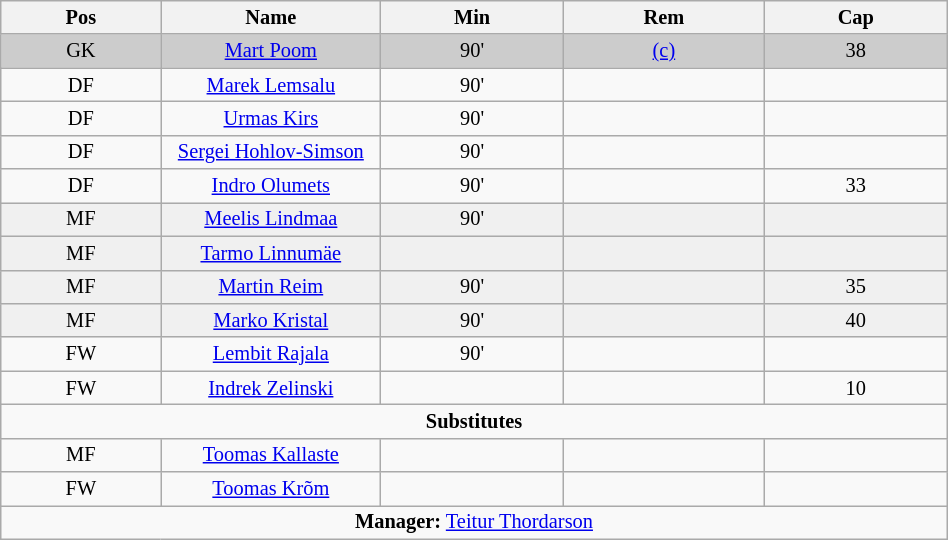<table class="wikitable collapsible collapsed" align="center" style="font-size:85%; text-align:center;" width="50%">
<tr>
<th>Pos</th>
<th width=140>Name</th>
<th>Min</th>
<th>Rem</th>
<th>Cap</th>
</tr>
<tr bgcolor="cccccc">
<td>GK</td>
<td><a href='#'>Mart Poom</a></td>
<td>90'</td>
<td><a href='#'>(c)</a></td>
<td>38</td>
</tr>
<tr>
<td>DF</td>
<td><a href='#'>Marek Lemsalu</a></td>
<td>90'</td>
<td></td>
<td></td>
</tr>
<tr>
<td>DF</td>
<td><a href='#'>Urmas Kirs</a></td>
<td>90'</td>
<td></td>
<td></td>
</tr>
<tr>
<td>DF</td>
<td><a href='#'>Sergei Hohlov-Simson</a></td>
<td>90'</td>
<td></td>
<td></td>
</tr>
<tr>
<td>DF</td>
<td><a href='#'>Indro Olumets</a></td>
<td>90'</td>
<td></td>
<td>33</td>
</tr>
<tr bgcolor="#F0F0F0">
<td>MF</td>
<td><a href='#'>Meelis Lindmaa</a></td>
<td>90'</td>
<td></td>
<td></td>
</tr>
<tr bgcolor="#F0F0F0">
<td>MF</td>
<td><a href='#'>Tarmo Linnumäe</a></td>
<td></td>
<td></td>
<td></td>
</tr>
<tr bgcolor="#F0F0F0">
<td>MF</td>
<td><a href='#'>Martin Reim</a></td>
<td>90'</td>
<td></td>
<td>35</td>
</tr>
<tr bgcolor="#F0F0F0">
<td>MF</td>
<td><a href='#'>Marko Kristal</a></td>
<td>90'</td>
<td></td>
<td>40</td>
</tr>
<tr>
<td>FW</td>
<td><a href='#'>Lembit Rajala</a></td>
<td>90'</td>
<td></td>
<td></td>
</tr>
<tr>
<td>FW</td>
<td><a href='#'>Indrek Zelinski</a></td>
<td></td>
<td></td>
<td>10</td>
</tr>
<tr>
<td colspan=5 align=center><strong>Substitutes</strong></td>
</tr>
<tr>
<td>MF</td>
<td><a href='#'>Toomas Kallaste</a></td>
<td></td>
<td></td>
<td></td>
</tr>
<tr>
<td>FW</td>
<td><a href='#'>Toomas Krõm</a></td>
<td></td>
<td></td>
<td></td>
</tr>
<tr>
<td colspan=5 align=center><strong>Manager:</strong>  <a href='#'>Teitur Thordarson</a></td>
</tr>
</table>
